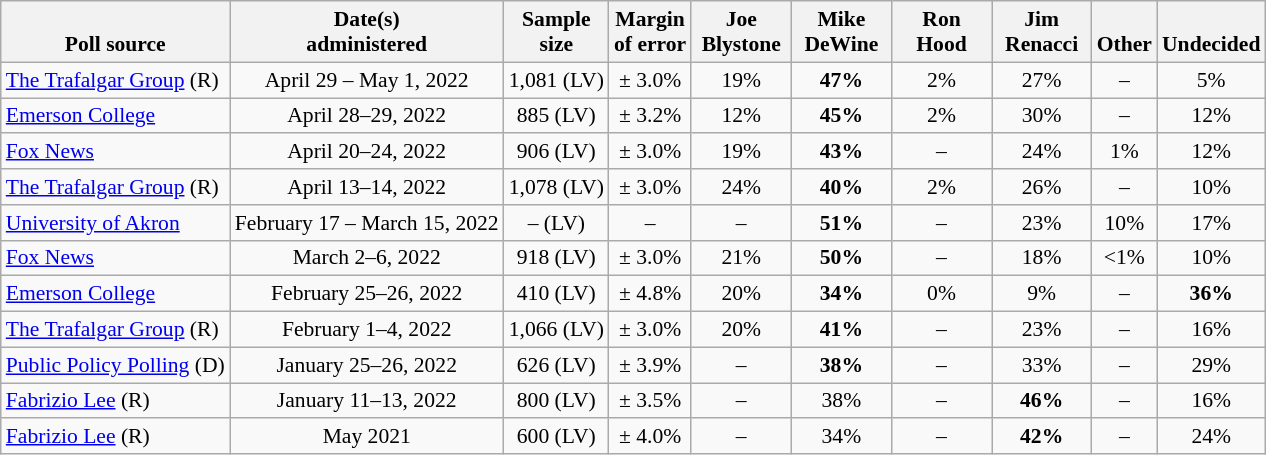<table class="wikitable" style="font-size:90%;text-align:center;">
<tr valign=bottom>
<th>Poll source</th>
<th>Date(s)<br>administered</th>
<th>Sample<br>size</th>
<th>Margin<br>of error</th>
<th style="width:60px;">Joe<br>Blystone</th>
<th style="width:60px;">Mike<br>DeWine</th>
<th style="width:60px;">Ron<br>Hood</th>
<th style="width:60px;">Jim<br>Renacci</th>
<th>Other</th>
<th>Undecided</th>
</tr>
<tr>
<td style="text-align:left;"><a href='#'>The Trafalgar Group</a> (R)</td>
<td>April 29 – May 1, 2022</td>
<td>1,081 (LV)</td>
<td>± 3.0%</td>
<td>19%</td>
<td><strong>47%</strong></td>
<td>2%</td>
<td>27%</td>
<td>–</td>
<td>5%</td>
</tr>
<tr>
<td style="text-align:left;"><a href='#'>Emerson College</a></td>
<td>April 28–29, 2022</td>
<td>885 (LV)</td>
<td>± 3.2%</td>
<td>12%</td>
<td><strong>45%</strong></td>
<td>2%</td>
<td>30%</td>
<td>–</td>
<td>12%</td>
</tr>
<tr>
<td style="text-align:left;"><a href='#'>Fox News</a></td>
<td>April 20–24, 2022</td>
<td>906 (LV)</td>
<td>± 3.0%</td>
<td>19%</td>
<td><strong>43%</strong></td>
<td>–</td>
<td>24%</td>
<td>1%</td>
<td>12%</td>
</tr>
<tr>
<td style="text-align:left;"><a href='#'>The Trafalgar Group</a> (R)</td>
<td>April 13–14, 2022</td>
<td>1,078 (LV)</td>
<td>± 3.0%</td>
<td>24%</td>
<td><strong>40%</strong></td>
<td>2%</td>
<td>26%</td>
<td>–</td>
<td>10%</td>
</tr>
<tr>
<td style="text-align:left;"><a href='#'>University of Akron</a></td>
<td>February 17 – March 15, 2022</td>
<td>– (LV)</td>
<td>–</td>
<td>–</td>
<td><strong>51%</strong></td>
<td>–</td>
<td>23%</td>
<td>10%</td>
<td>17%</td>
</tr>
<tr>
<td style="text-align:left;"><a href='#'>Fox News</a></td>
<td>March 2–6, 2022</td>
<td>918 (LV)</td>
<td>± 3.0%</td>
<td>21%</td>
<td><strong>50%</strong></td>
<td>–</td>
<td>18%</td>
<td><1%</td>
<td>10%</td>
</tr>
<tr>
<td style="text-align:left;"><a href='#'>Emerson College</a></td>
<td>February 25–26, 2022</td>
<td>410 (LV)</td>
<td>± 4.8%</td>
<td>20%</td>
<td><strong>34%</strong></td>
<td>0%</td>
<td>9%</td>
<td>–</td>
<td><strong>36%</strong></td>
</tr>
<tr>
<td style="text-align:left;"><a href='#'>The Trafalgar Group</a> (R)</td>
<td>February 1–4, 2022</td>
<td>1,066 (LV)</td>
<td>± 3.0%</td>
<td>20%</td>
<td><strong>41%</strong></td>
<td>–</td>
<td>23%</td>
<td>–</td>
<td>16%</td>
</tr>
<tr>
<td style="text-align:left;"><a href='#'>Public Policy Polling</a> (D)</td>
<td>January 25–26, 2022</td>
<td>626 (LV)</td>
<td>± 3.9%</td>
<td>–</td>
<td><strong>38%</strong></td>
<td>–</td>
<td>33%</td>
<td>–</td>
<td>29%</td>
</tr>
<tr>
<td style="text-align:left;"><a href='#'>Fabrizio Lee</a> (R)</td>
<td>January 11–13, 2022</td>
<td>800 (LV)</td>
<td>± 3.5%</td>
<td>–</td>
<td>38%</td>
<td>–</td>
<td><strong>46%</strong></td>
<td>–</td>
<td>16%</td>
</tr>
<tr>
<td style="text-align:left;"><a href='#'>Fabrizio Lee</a> (R)</td>
<td>May 2021</td>
<td>600 (LV)</td>
<td>± 4.0%</td>
<td>–</td>
<td>34%</td>
<td>–</td>
<td><strong>42%</strong></td>
<td>–</td>
<td>24%</td>
</tr>
</table>
